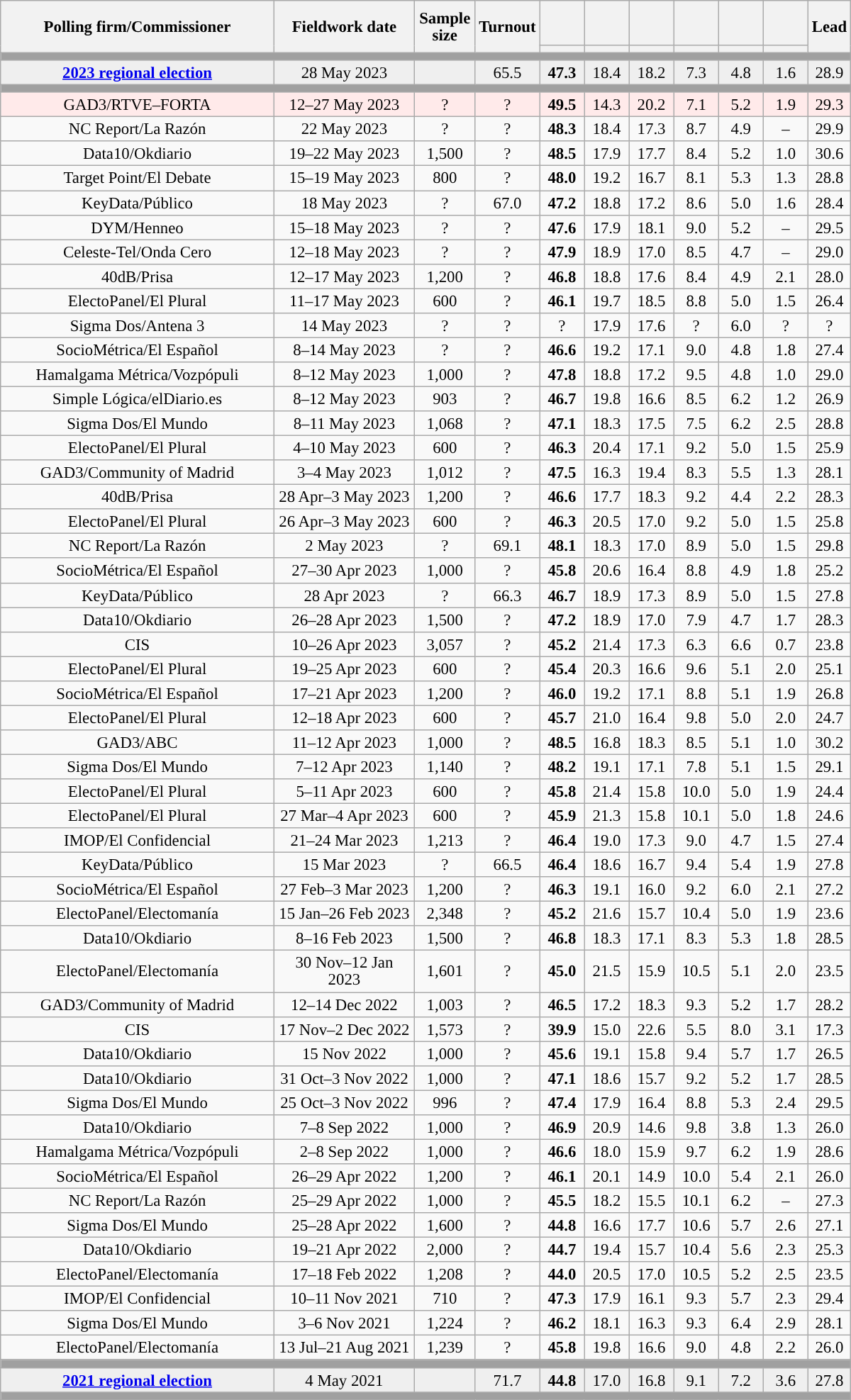<table class="wikitable collapsible collapsed" style="text-align:center; font-size:95%; line-height:16px;">
<tr style="height:42px;">
<th style="width:250px;" rowspan="2">Polling firm/Commissioner</th>
<th style="width:125px;" rowspan="2">Fieldwork date</th>
<th style="width:50px;" rowspan="2">Sample size</th>
<th style="width:45px;" rowspan="2">Turnout</th>
<th style="width:35px;"></th>
<th style="width:35px;"></th>
<th style="width:35px;"></th>
<th style="width:35px;"></th>
<th style="width:35px;"></th>
<th style="width:35px;"></th>
<th style="width:30px;" rowspan="2">Lead</th>
</tr>
<tr>
<th style="color:inherit;background:"></th>
<th style="color:inherit;background:"></th>
<th style="color:inherit;background:"></th>
<th style="color:inherit;background:"></th>
<th style="color:inherit;background:"></th>
<th style="color:inherit;background:"></th>
</tr>
<tr>
<td colspan="11" style="background:#A0A0A0"></td>
</tr>
<tr style="background:#EFEFEF;">
<td><strong><a href='#'>2023 regional election</a></strong></td>
<td>28 May 2023</td>
<td></td>
<td>65.5</td>
<td><strong>47.3</strong><br></td>
<td>18.4<br></td>
<td>18.2<br></td>
<td>7.3<br></td>
<td>4.8<br></td>
<td>1.6<br></td>
<td style="background:">28.9</td>
</tr>
<tr>
<td colspan="11" style="background:#A0A0A0"></td>
</tr>
<tr style="background:#FFEAEA;">
<td>GAD3/RTVE–FORTA</td>
<td>12–27 May 2023</td>
<td>?</td>
<td>?</td>
<td><strong>49.5</strong><br></td>
<td>14.3<br></td>
<td>20.2<br></td>
<td>7.1<br></td>
<td>5.2<br></td>
<td>1.9<br></td>
<td style="background:">29.3</td>
</tr>
<tr>
<td>NC Report/La Razón</td>
<td>22 May 2023</td>
<td>?</td>
<td>?</td>
<td><strong>48.3</strong><br></td>
<td>18.4<br></td>
<td>17.3<br></td>
<td>8.7<br></td>
<td>4.9<br></td>
<td>–</td>
<td style="background:">29.9</td>
</tr>
<tr>
<td>Data10/Okdiario</td>
<td>19–22 May 2023</td>
<td>1,500</td>
<td>?</td>
<td><strong>48.5</strong><br></td>
<td>17.9<br></td>
<td>17.7<br></td>
<td>8.4<br></td>
<td>5.2<br></td>
<td>1.0<br></td>
<td style="background:">30.6</td>
</tr>
<tr>
<td>Target Point/El Debate</td>
<td>15–19 May 2023</td>
<td>800</td>
<td>?</td>
<td><strong>48.0</strong><br></td>
<td>19.2<br></td>
<td>16.7<br></td>
<td>8.1<br></td>
<td>5.3<br></td>
<td>1.3<br></td>
<td style="background:">28.8</td>
</tr>
<tr>
<td>KeyData/Público</td>
<td>18 May 2023</td>
<td>?</td>
<td>67.0</td>
<td><strong>47.2</strong><br></td>
<td>18.8<br></td>
<td>17.2<br></td>
<td>8.6<br></td>
<td>5.0<br></td>
<td>1.6<br></td>
<td style="background:">28.4</td>
</tr>
<tr>
<td>DYM/Henneo</td>
<td>15–18 May 2023</td>
<td>?</td>
<td>?</td>
<td><strong>47.6</strong><br></td>
<td>17.9<br></td>
<td>18.1<br></td>
<td>9.0<br></td>
<td>5.2<br></td>
<td>–</td>
<td style="background:">29.5</td>
</tr>
<tr>
<td>Celeste-Tel/Onda Cero</td>
<td>12–18 May 2023</td>
<td>?</td>
<td>?</td>
<td><strong>47.9</strong><br></td>
<td>18.9<br></td>
<td>17.0<br></td>
<td>8.5<br></td>
<td>4.7<br></td>
<td>–</td>
<td style="background:">29.0</td>
</tr>
<tr>
<td>40dB/Prisa</td>
<td>12–17 May 2023</td>
<td>1,200</td>
<td>?</td>
<td><strong>46.8</strong><br></td>
<td>18.8<br></td>
<td>17.6<br></td>
<td>8.4<br></td>
<td>4.9<br></td>
<td>2.1<br></td>
<td style="background:">28.0</td>
</tr>
<tr>
<td>ElectoPanel/El Plural</td>
<td>11–17 May 2023</td>
<td>600</td>
<td>?</td>
<td><strong>46.1</strong><br></td>
<td>19.7<br></td>
<td>18.5<br></td>
<td>8.8<br></td>
<td>5.0<br></td>
<td>1.5<br></td>
<td style="background:">26.4</td>
</tr>
<tr>
<td>Sigma Dos/Antena 3</td>
<td>14 May 2023</td>
<td>?</td>
<td>?</td>
<td>?<br></td>
<td>17.9<br></td>
<td>17.6<br></td>
<td>?<br></td>
<td>6.0<br></td>
<td>?<br></td>
<td style="background:">?</td>
</tr>
<tr>
<td>SocioMétrica/El Español</td>
<td>8–14 May 2023</td>
<td>?</td>
<td>?</td>
<td><strong>46.6</strong><br></td>
<td>19.2<br></td>
<td>17.1<br></td>
<td>9.0<br></td>
<td>4.8<br></td>
<td>1.8<br></td>
<td style="background:">27.4</td>
</tr>
<tr>
<td>Hamalgama Métrica/Vozpópuli</td>
<td>8–12 May 2023</td>
<td>1,000</td>
<td>?</td>
<td><strong>47.8</strong><br></td>
<td>18.8<br></td>
<td>17.2<br></td>
<td>9.5<br></td>
<td>4.8<br></td>
<td>1.0<br></td>
<td style="background:">29.0</td>
</tr>
<tr>
<td>Simple Lógica/elDiario.es</td>
<td>8–12 May 2023</td>
<td>903</td>
<td>?</td>
<td><strong>46.7</strong><br></td>
<td>19.8<br></td>
<td>16.6<br></td>
<td>8.5<br></td>
<td>6.2<br></td>
<td>1.2<br></td>
<td style="background:">26.9</td>
</tr>
<tr>
<td>Sigma Dos/El Mundo</td>
<td>8–11 May 2023</td>
<td>1,068</td>
<td>?</td>
<td><strong>47.1</strong><br></td>
<td>18.3<br></td>
<td>17.5<br></td>
<td>7.5<br></td>
<td>6.2<br></td>
<td>2.5<br></td>
<td style="background:">28.8</td>
</tr>
<tr>
<td>ElectoPanel/El Plural</td>
<td>4–10 May 2023</td>
<td>600</td>
<td>?</td>
<td><strong>46.3</strong><br></td>
<td>20.4<br></td>
<td>17.1<br></td>
<td>9.2<br></td>
<td>5.0<br></td>
<td>1.5<br></td>
<td style="background:">25.9</td>
</tr>
<tr>
<td>GAD3/Community of Madrid</td>
<td>3–4 May 2023</td>
<td>1,012</td>
<td>?</td>
<td><strong>47.5</strong><br></td>
<td>16.3<br></td>
<td>19.4<br></td>
<td>8.3<br></td>
<td>5.5<br></td>
<td>1.3<br></td>
<td style="background:">28.1</td>
</tr>
<tr>
<td>40dB/Prisa</td>
<td>28 Apr–3 May 2023</td>
<td>1,200</td>
<td>?</td>
<td><strong>46.6</strong><br></td>
<td>17.7<br></td>
<td>18.3<br></td>
<td>9.2<br></td>
<td>4.4<br></td>
<td>2.2<br></td>
<td style="background:">28.3</td>
</tr>
<tr>
<td>ElectoPanel/El Plural</td>
<td>26 Apr–3 May 2023</td>
<td>600</td>
<td>?</td>
<td><strong>46.3</strong><br></td>
<td>20.5<br></td>
<td>17.0<br></td>
<td>9.2<br></td>
<td>5.0<br></td>
<td>1.5<br></td>
<td style="background:">25.8</td>
</tr>
<tr>
<td>NC Report/La Razón</td>
<td>2 May 2023</td>
<td>?</td>
<td>69.1</td>
<td><strong>48.1</strong><br></td>
<td>18.3<br></td>
<td>17.0<br></td>
<td>8.9<br></td>
<td>5.0<br></td>
<td>1.5<br></td>
<td style="background:">29.8</td>
</tr>
<tr>
<td>SocioMétrica/El Español</td>
<td>27–30 Apr 2023</td>
<td>1,000</td>
<td>?</td>
<td><strong>45.8</strong><br></td>
<td>20.6<br></td>
<td>16.4<br></td>
<td>8.8<br></td>
<td>4.9<br></td>
<td>1.8<br></td>
<td style="background:">25.2</td>
</tr>
<tr>
<td>KeyData/Público</td>
<td>28 Apr 2023</td>
<td>?</td>
<td>66.3</td>
<td><strong>46.7</strong><br></td>
<td>18.9<br></td>
<td>17.3<br></td>
<td>8.9<br></td>
<td>5.0<br></td>
<td>1.5<br></td>
<td style="background:">27.8</td>
</tr>
<tr>
<td>Data10/Okdiario</td>
<td>26–28 Apr 2023</td>
<td>1,500</td>
<td>?</td>
<td><strong>47.2</strong><br></td>
<td>18.9<br></td>
<td>17.0<br></td>
<td>7.9<br></td>
<td>4.7<br></td>
<td>1.7<br></td>
<td style="background:">28.3</td>
</tr>
<tr>
<td>CIS</td>
<td>10–26 Apr 2023</td>
<td>3,057</td>
<td>?</td>
<td><strong>45.2</strong><br></td>
<td>21.4<br></td>
<td>17.3<br></td>
<td>6.3<br></td>
<td>6.6<br></td>
<td>0.7<br></td>
<td style="background:">23.8</td>
</tr>
<tr>
<td>ElectoPanel/El Plural</td>
<td>19–25 Apr 2023</td>
<td>600</td>
<td>?</td>
<td><strong>45.4</strong><br></td>
<td>20.3<br></td>
<td>16.6<br></td>
<td>9.6<br></td>
<td>5.1<br></td>
<td>2.0<br></td>
<td style="background:">25.1</td>
</tr>
<tr>
<td>SocioMétrica/El Español</td>
<td>17–21 Apr 2023</td>
<td>1,200</td>
<td>?</td>
<td><strong>46.0</strong><br></td>
<td>19.2<br></td>
<td>17.1<br></td>
<td>8.8<br></td>
<td>5.1<br></td>
<td>1.9<br></td>
<td style="background:">26.8</td>
</tr>
<tr>
<td>ElectoPanel/El Plural</td>
<td>12–18 Apr 2023</td>
<td>600</td>
<td>?</td>
<td><strong>45.7</strong><br></td>
<td>21.0<br></td>
<td>16.4<br></td>
<td>9.8<br></td>
<td>5.0<br></td>
<td>2.0<br></td>
<td style="background:">24.7</td>
</tr>
<tr>
<td>GAD3/ABC</td>
<td>11–12 Apr 2023</td>
<td>1,000</td>
<td>?</td>
<td><strong>48.5</strong><br></td>
<td>16.8<br></td>
<td>18.3<br></td>
<td>8.5<br></td>
<td>5.1<br></td>
<td>1.0<br></td>
<td style="background:">30.2</td>
</tr>
<tr>
<td>Sigma Dos/El Mundo</td>
<td>7–12 Apr 2023</td>
<td>1,140</td>
<td>?</td>
<td><strong>48.2</strong><br></td>
<td>19.1<br></td>
<td>17.1<br></td>
<td>7.8<br></td>
<td>5.1<br></td>
<td>1.5<br></td>
<td style="background:">29.1</td>
</tr>
<tr>
<td>ElectoPanel/El Plural</td>
<td>5–11 Apr 2023</td>
<td>600</td>
<td>?</td>
<td><strong>45.8</strong><br></td>
<td>21.4<br></td>
<td>15.8<br></td>
<td>10.0<br></td>
<td>5.0<br></td>
<td>1.9<br></td>
<td style="background:">24.4</td>
</tr>
<tr>
<td>ElectoPanel/El Plural</td>
<td>27 Mar–4 Apr 2023</td>
<td>600</td>
<td>?</td>
<td><strong>45.9</strong><br></td>
<td>21.3<br></td>
<td>15.8<br></td>
<td>10.1<br></td>
<td>5.0<br></td>
<td>1.8<br></td>
<td style="background:">24.6</td>
</tr>
<tr>
<td>IMOP/El Confidencial</td>
<td>21–24 Mar 2023</td>
<td>1,213</td>
<td>?</td>
<td><strong>46.4</strong><br></td>
<td>19.0<br></td>
<td>17.3<br></td>
<td>9.0<br></td>
<td>4.7<br></td>
<td>1.5<br></td>
<td style="background:">27.4</td>
</tr>
<tr>
<td>KeyData/Público</td>
<td>15 Mar 2023</td>
<td>?</td>
<td>66.5</td>
<td><strong>46.4</strong><br></td>
<td>18.6<br></td>
<td>16.7<br></td>
<td>9.4<br></td>
<td>5.4<br></td>
<td>1.9<br></td>
<td style="background:">27.8</td>
</tr>
<tr>
<td>SocioMétrica/El Español</td>
<td>27 Feb–3 Mar 2023</td>
<td>1,200</td>
<td>?</td>
<td><strong>46.3</strong><br></td>
<td>19.1<br></td>
<td>16.0<br></td>
<td>9.2<br></td>
<td>6.0<br></td>
<td>2.1<br></td>
<td style="background:">27.2</td>
</tr>
<tr>
<td>ElectoPanel/Electomanía</td>
<td>15 Jan–26 Feb 2023</td>
<td>2,348</td>
<td>?</td>
<td><strong>45.2</strong><br></td>
<td>21.6<br></td>
<td>15.7<br></td>
<td>10.4<br></td>
<td>5.0<br></td>
<td>1.9<br></td>
<td style="background:">23.6</td>
</tr>
<tr>
<td>Data10/Okdiario</td>
<td>8–16 Feb 2023</td>
<td>1,500</td>
<td>?</td>
<td><strong>46.8</strong><br></td>
<td>18.3<br></td>
<td>17.1<br></td>
<td>8.3<br></td>
<td>5.3<br></td>
<td>1.8<br></td>
<td style="background:">28.5</td>
</tr>
<tr>
<td>ElectoPanel/Electomanía</td>
<td>30 Nov–12 Jan 2023</td>
<td>1,601</td>
<td>?</td>
<td><strong>45.0</strong><br></td>
<td>21.5<br></td>
<td>15.9<br></td>
<td>10.5<br></td>
<td>5.1<br></td>
<td>2.0<br></td>
<td style="background:">23.5</td>
</tr>
<tr>
<td>GAD3/Community of Madrid</td>
<td>12–14 Dec 2022</td>
<td>1,003</td>
<td>?</td>
<td><strong>46.5</strong><br></td>
<td>17.2<br></td>
<td>18.3<br></td>
<td>9.3<br></td>
<td>5.2<br></td>
<td>1.7<br></td>
<td style="background:">28.2</td>
</tr>
<tr>
<td>CIS</td>
<td>17 Nov–2 Dec 2022</td>
<td>1,573</td>
<td>?</td>
<td><strong>39.9</strong><br></td>
<td>15.0<br></td>
<td>22.6<br></td>
<td>5.5<br></td>
<td>8.0<br></td>
<td>3.1<br></td>
<td style="background:">17.3</td>
</tr>
<tr>
<td>Data10/Okdiario</td>
<td>15 Nov 2022</td>
<td>1,000</td>
<td>?</td>
<td><strong>45.6</strong><br></td>
<td>19.1<br></td>
<td>15.8<br></td>
<td>9.4<br></td>
<td>5.7<br></td>
<td>1.7<br></td>
<td style="background:">26.5</td>
</tr>
<tr>
<td>Data10/Okdiario</td>
<td>31 Oct–3 Nov 2022</td>
<td>1,000</td>
<td>?</td>
<td><strong>47.1</strong><br></td>
<td>18.6<br></td>
<td>15.7<br></td>
<td>9.2<br></td>
<td>5.2<br></td>
<td>1.7<br></td>
<td style="background:">28.5</td>
</tr>
<tr>
<td>Sigma Dos/El Mundo</td>
<td>25 Oct–3 Nov 2022</td>
<td>996</td>
<td>?</td>
<td><strong>47.4</strong><br></td>
<td>17.9<br></td>
<td>16.4<br></td>
<td>8.8<br></td>
<td>5.3<br></td>
<td>2.4<br></td>
<td style="background:">29.5</td>
</tr>
<tr>
<td>Data10/Okdiario</td>
<td>7–8 Sep 2022</td>
<td>1,000</td>
<td>?</td>
<td><strong>46.9</strong><br></td>
<td>20.9<br></td>
<td>14.6<br></td>
<td>9.8<br></td>
<td>3.8<br></td>
<td>1.3<br></td>
<td style="background:">26.0</td>
</tr>
<tr>
<td>Hamalgama Métrica/Vozpópuli</td>
<td>2–8 Sep 2022</td>
<td>1,000</td>
<td>?</td>
<td><strong>46.6</strong><br></td>
<td>18.0<br></td>
<td>15.9<br></td>
<td>9.7<br></td>
<td>6.2<br></td>
<td>1.9<br></td>
<td style="background:">28.6</td>
</tr>
<tr>
<td>SocioMétrica/El Español</td>
<td>26–29 Apr 2022</td>
<td>1,200</td>
<td>?</td>
<td><strong>46.1</strong><br></td>
<td>20.1<br></td>
<td>14.9<br></td>
<td>10.0<br></td>
<td>5.4<br></td>
<td>2.1<br></td>
<td style="background:">26.0</td>
</tr>
<tr>
<td>NC Report/La Razón</td>
<td>25–29 Apr 2022</td>
<td>1,000</td>
<td>?</td>
<td><strong>45.5</strong><br></td>
<td>18.2<br></td>
<td>15.5<br></td>
<td>10.1<br></td>
<td>6.2<br></td>
<td>–</td>
<td style="background:">27.3</td>
</tr>
<tr>
<td>Sigma Dos/El Mundo</td>
<td>25–28 Apr 2022</td>
<td>1,600</td>
<td>?</td>
<td><strong>44.8</strong><br></td>
<td>16.6<br></td>
<td>17.7<br></td>
<td>10.6<br></td>
<td>5.7<br></td>
<td>2.6<br></td>
<td style="background:">27.1</td>
</tr>
<tr>
<td>Data10/Okdiario</td>
<td>19–21 Apr 2022</td>
<td>2,000</td>
<td>?</td>
<td><strong>44.7</strong><br></td>
<td>19.4<br></td>
<td>15.7<br></td>
<td>10.4<br></td>
<td>5.6<br></td>
<td>2.3<br></td>
<td style="background:">25.3</td>
</tr>
<tr>
<td>ElectoPanel/Electomanía</td>
<td>17–18 Feb 2022</td>
<td>1,208</td>
<td>?</td>
<td><strong>44.0</strong><br></td>
<td>20.5<br></td>
<td>17.0<br></td>
<td>10.5<br></td>
<td>5.2<br></td>
<td>2.5<br></td>
<td style="background:">23.5</td>
</tr>
<tr>
<td>IMOP/El Confidencial</td>
<td>10–11 Nov 2021</td>
<td>710</td>
<td>?</td>
<td><strong>47.3</strong><br></td>
<td>17.9<br></td>
<td>16.1<br></td>
<td>9.3<br></td>
<td>5.7<br></td>
<td>2.3<br></td>
<td style="background:">29.4</td>
</tr>
<tr>
<td>Sigma Dos/El Mundo</td>
<td>3–6 Nov 2021</td>
<td>1,224</td>
<td>?</td>
<td><strong>46.2</strong><br></td>
<td>18.1<br></td>
<td>16.3<br></td>
<td>9.3<br></td>
<td>6.4<br></td>
<td>2.9<br></td>
<td style="background:">28.1</td>
</tr>
<tr>
<td>ElectoPanel/Electomanía</td>
<td>13 Jul–21 Aug 2021</td>
<td>1,239</td>
<td>?</td>
<td><strong>45.8</strong><br></td>
<td>19.8<br></td>
<td>16.6<br></td>
<td>9.0<br></td>
<td>4.8<br></td>
<td>2.2<br></td>
<td style="background:">26.0</td>
</tr>
<tr>
<td colspan="11" style="background:#A0A0A0"></td>
</tr>
<tr style="background:#EFEFEF;">
<td><strong><a href='#'>2021 regional election</a></strong></td>
<td>4 May 2021</td>
<td></td>
<td>71.7</td>
<td><strong>44.8</strong><br></td>
<td>17.0<br></td>
<td>16.8<br></td>
<td>9.1<br></td>
<td>7.2<br></td>
<td>3.6<br></td>
<td style="background:">27.8</td>
</tr>
<tr>
<td colspan="11" style="background:#A0A0A0"></td>
</tr>
</table>
